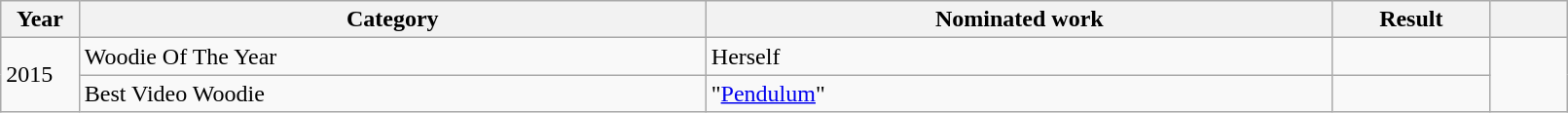<table class="wikitable" style="width:85%;">
<tr>
<th width=5%>Year</th>
<th style="width:40%;">Category</th>
<th style="width:40%;">Nominated work</th>
<th style="width:10%;">Result</th>
<th width=5%></th>
</tr>
<tr>
<td rowspan="2">2015</td>
<td>Woodie Of The Year</td>
<td>Herself</td>
<td></td>
<td rowspan="2"></td>
</tr>
<tr>
<td>Best Video Woodie</td>
<td>"<a href='#'>Pendulum</a>"</td>
<td></td>
</tr>
</table>
